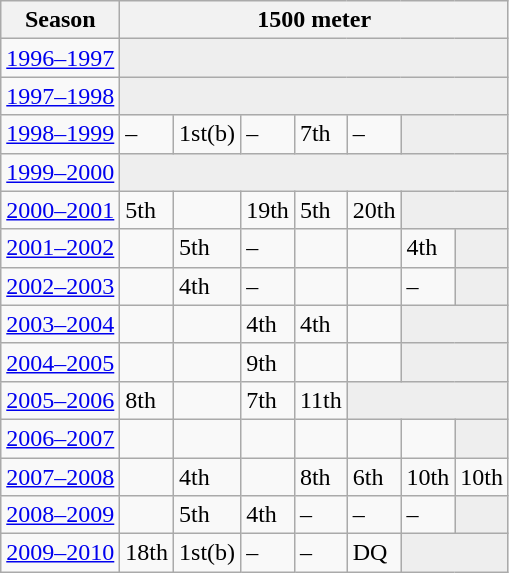<table class="wikitable" style="display: inline-table;">
<tr>
<th>Season</th>
<th colspan="7">1500 meter</th>
</tr>
<tr>
<td><a href='#'>1996–1997</a></td>
<td colspan="7" bgcolor=#EEEEEE></td>
</tr>
<tr>
<td><a href='#'>1997–1998</a></td>
<td colspan="7" bgcolor=#EEEEEE></td>
</tr>
<tr>
<td><a href='#'>1998–1999</a></td>
<td>–</td>
<td>1st(b)</td>
<td>–</td>
<td>7th</td>
<td>–</td>
<td colspan="3" bgcolor=#EEEEEE></td>
</tr>
<tr>
<td><a href='#'>1999–2000</a></td>
<td colspan="7" bgcolor=#EEEEEE></td>
</tr>
<tr>
<td><a href='#'>2000–2001</a></td>
<td>5th</td>
<td></td>
<td>19th</td>
<td>5th</td>
<td>20th</td>
<td colspan="3" bgcolor=#EEEEEE></td>
</tr>
<tr>
<td><a href='#'>2001–2002</a></td>
<td></td>
<td>5th</td>
<td>–</td>
<td></td>
<td></td>
<td>4th</td>
<td colspan="1" bgcolor=#EEEEEE></td>
</tr>
<tr>
<td><a href='#'>2002–2003</a></td>
<td></td>
<td>4th</td>
<td>–</td>
<td></td>
<td></td>
<td>–</td>
<td colspan="1" bgcolor=#EEEEEE></td>
</tr>
<tr>
<td><a href='#'>2003–2004</a></td>
<td></td>
<td></td>
<td>4th</td>
<td>4th</td>
<td></td>
<td colspan="2" bgcolor=#EEEEEE></td>
</tr>
<tr>
<td><a href='#'>2004–2005</a></td>
<td></td>
<td></td>
<td>9th</td>
<td></td>
<td></td>
<td colspan="4" bgcolor=#EEEEEE></td>
</tr>
<tr>
<td><a href='#'>2005–2006</a></td>
<td>8th</td>
<td></td>
<td>7th</td>
<td>11th</td>
<td colspan="3" bgcolor=#EEEEEE></td>
</tr>
<tr>
<td><a href='#'>2006–2007</a></td>
<td></td>
<td></td>
<td></td>
<td></td>
<td></td>
<td></td>
<td colspan="1" bgcolor=#EEEEEE></td>
</tr>
<tr>
<td><a href='#'>2007–2008</a></td>
<td></td>
<td>4th</td>
<td></td>
<td>8th</td>
<td>6th</td>
<td>10th</td>
<td>10th</td>
</tr>
<tr>
<td><a href='#'>2008–2009</a></td>
<td></td>
<td>5th</td>
<td>4th</td>
<td>–</td>
<td>–</td>
<td>–</td>
<td colspan="1" bgcolor=#EEEEEE></td>
</tr>
<tr>
<td><a href='#'>2009–2010</a></td>
<td>18th</td>
<td>1st(b)</td>
<td>–</td>
<td>–</td>
<td>DQ</td>
<td colspan="3" bgcolor=#EEEEEE></td>
</tr>
</table>
